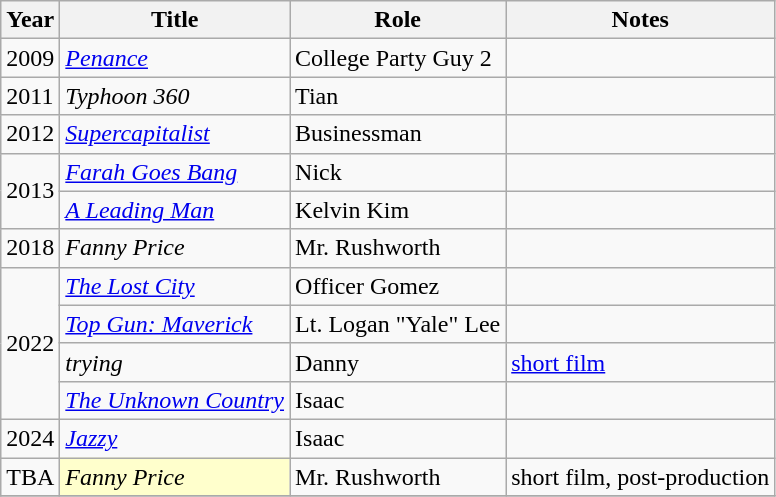<table class="wikitable plainrowheaders sortable">
<tr>
<th>Year</th>
<th>Title</th>
<th>Role</th>
<th>Notes</th>
</tr>
<tr>
<td>2009</td>
<td><em><a href='#'>Penance</a></em></td>
<td>College Party Guy 2</td>
<td></td>
</tr>
<tr>
<td>2011</td>
<td><em>Typhoon 360</em></td>
<td>Tian</td>
<td></td>
</tr>
<tr>
<td>2012</td>
<td><em><a href='#'>Supercapitalist</a></em></td>
<td>Businessman</td>
<td></td>
</tr>
<tr>
<td rowspan="2">2013</td>
<td><em><a href='#'>Farah Goes Bang</a></em></td>
<td>Nick</td>
<td></td>
</tr>
<tr>
<td><em><a href='#'>A Leading Man</a></em></td>
<td>Kelvin Kim</td>
<td></td>
</tr>
<tr>
<td>2018</td>
<td><em>Fanny Price</em></td>
<td>Mr. Rushworth</td>
<td></td>
</tr>
<tr>
<td rowspan="4">2022</td>
<td><em><a href='#'>The Lost City</a></em></td>
<td>Officer Gomez</td>
<td></td>
</tr>
<tr>
<td><em><a href='#'>Top Gun: Maverick</a></em></td>
<td>Lt. Logan "Yale" Lee</td>
<td></td>
</tr>
<tr>
<td><em>trying</em></td>
<td>Danny</td>
<td><a href='#'>short film</a></td>
</tr>
<tr>
<td><em><a href='#'>The Unknown Country</a></em></td>
<td>Isaac</td>
<td></td>
</tr>
<tr>
<td>2024</td>
<td><em><a href='#'>Jazzy</a></em></td>
<td>Isaac</td>
<td></td>
</tr>
<tr>
<td>TBA</td>
<td style="background:#FFFFCC;"><em>Fanny Price</em> </td>
<td>Mr. Rushworth</td>
<td>short film, post-production</td>
</tr>
<tr>
</tr>
</table>
